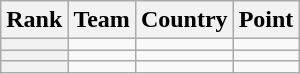<table class="wikitable sortable">
<tr>
<th>Rank</th>
<th>Team</th>
<th>Country</th>
<th>Point</th>
</tr>
<tr>
<th></th>
<td></td>
<td></td>
<td></td>
</tr>
<tr>
<th></th>
<td></td>
<td></td>
<td></td>
</tr>
<tr>
<th></th>
<td></td>
<td></td>
<td></td>
</tr>
</table>
